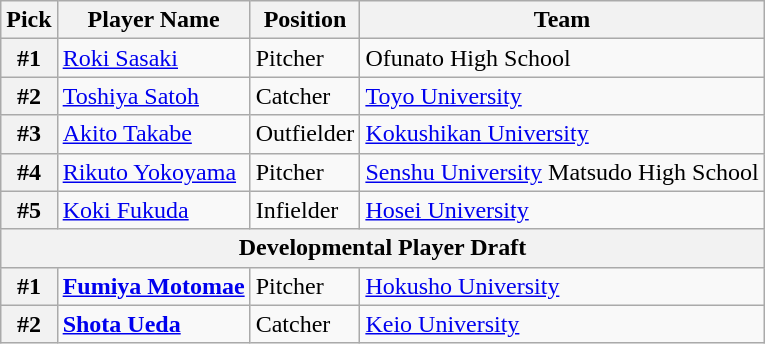<table class="wikitable">
<tr>
<th>Pick</th>
<th>Player Name</th>
<th>Position</th>
<th>Team</th>
</tr>
<tr>
<th>#1</th>
<td><a href='#'>Roki Sasaki</a></td>
<td>Pitcher</td>
<td>Ofunato High School</td>
</tr>
<tr>
<th>#2</th>
<td><a href='#'>Toshiya Satoh</a></td>
<td>Catcher</td>
<td><a href='#'>Toyo University</a></td>
</tr>
<tr>
<th>#3</th>
<td><a href='#'>Akito Takabe</a></td>
<td>Outfielder</td>
<td><a href='#'>Kokushikan University</a></td>
</tr>
<tr>
<th>#4</th>
<td><a href='#'>Rikuto Yokoyama</a></td>
<td>Pitcher</td>
<td><a href='#'>Senshu University</a> Matsudo High School</td>
</tr>
<tr>
<th>#5</th>
<td><a href='#'>Koki Fukuda</a></td>
<td>Infielder</td>
<td><a href='#'>Hosei University</a></td>
</tr>
<tr>
<th colspan="5">Developmental Player Draft</th>
</tr>
<tr>
<th>#1</th>
<td><strong><a href='#'>Fumiya Motomae</a></strong></td>
<td>Pitcher</td>
<td><a href='#'>Hokusho University</a></td>
</tr>
<tr>
<th>#2</th>
<td><strong><a href='#'>Shota Ueda</a></strong></td>
<td>Catcher</td>
<td><a href='#'>Keio University</a></td>
</tr>
</table>
